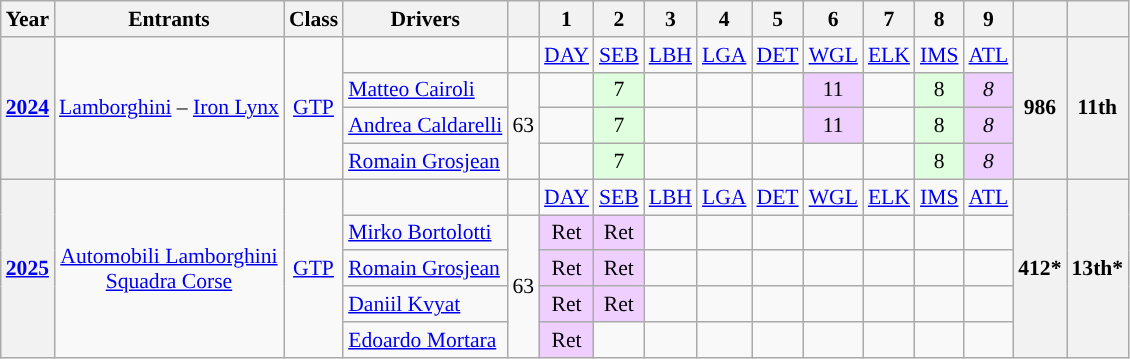<table class="wikitable" style="text-align:center; font-size:90%">
<tr>
<th>Year</th>
<th>Entrants</th>
<th>Class</th>
<th>Drivers</th>
<th></th>
<th>1</th>
<th>2</th>
<th>3</th>
<th>4</th>
<th>5</th>
<th>6</th>
<th>7</th>
<th>8</th>
<th>9</th>
<th></th>
<th></th>
</tr>
<tr>
<th rowspan=4><a href='#'>2024</a></th>
<td rowspan=4><a href='#'>Lamborghini</a> – <a href='#'>Iron Lynx</a></td>
<td rowspan=4><a href='#'>GTP</a></td>
<td></td>
<td></td>
<td><a href='#'>DAY</a></td>
<td><a href='#'>SEB</a></td>
<td><a href='#'>LBH</a></td>
<td><a href='#'>LGA</a></td>
<td><a href='#'>DET</a></td>
<td><a href='#'>WGL</a></td>
<td><a href='#'>ELK</a></td>
<td><a href='#'>IMS</a></td>
<td><a href='#'>ATL</a></td>
<th rowspan=4>986</th>
<th rowspan=4>11th</th>
</tr>
<tr>
<td align="left"> <a href='#'>Matteo Cairoli</a></td>
<td rowspan=3>63</td>
<td></td>
<td style="background:#DFFFDF;">7</td>
<td></td>
<td></td>
<td></td>
<td style="background:#EFCFFF;">11</td>
<td></td>
<td style="background:#DFFFDF;">8</td>
<td style="background:#EFCFFF;"><em>8</em></td>
</tr>
<tr>
<td align="left"> <a href='#'>Andrea Caldarelli</a></td>
<td></td>
<td style="background:#DFFFDF;">7</td>
<td></td>
<td></td>
<td></td>
<td style="background:#EFCFFF;">11</td>
<td></td>
<td style="background:#DFFFDF;">8</td>
<td style="background:#EFCFFF;"><em>8</em></td>
</tr>
<tr>
<td align="left"> <a href='#'>Romain Grosjean</a></td>
<td></td>
<td style="background:#DFFFDF;">7</td>
<td></td>
<td></td>
<td></td>
<td></td>
<td></td>
<td style="background:#DFFFDF;">8</td>
<td style="background:#EFCFFF;"><em>8</em></td>
</tr>
<tr>
<th rowspan="5"><a href='#'>2025</a></th>
<td rowspan="5"><a href='#'>Automobili Lamborghini<br>Squadra Corse</a> </td>
<td rowspan="5"><a href='#'>GTP</a></td>
<td></td>
<td></td>
<td><a href='#'>DAY</a></td>
<td><a href='#'>SEB</a></td>
<td><a href='#'>LBH</a></td>
<td><a href='#'>LGA</a></td>
<td><a href='#'>DET</a></td>
<td><a href='#'>WGL</a></td>
<td><a href='#'>ELK</a></td>
<td><a href='#'>IMS</a></td>
<td><a href='#'>ATL</a></td>
<th rowspan="5">412*</th>
<th rowspan="5">13th*</th>
</tr>
<tr>
<td align="left "> <a href='#'>Mirko Bortolotti</a></td>
<td rowspan="4">63</td>
<td style="background:#EFCFFF;">Ret</td>
<td style="background:#EFCFFF;">Ret</td>
<td></td>
<td></td>
<td></td>
<td></td>
<td></td>
<td></td>
<td></td>
</tr>
<tr>
<td align="left"> <a href='#'>Romain Grosjean</a></td>
<td style="background:#EFCFFF;">Ret</td>
<td style="background:#EFCFFF;">Ret</td>
<td></td>
<td></td>
<td></td>
<td></td>
<td></td>
<td></td>
<td></td>
</tr>
<tr>
<td align="left"> <a href='#'>Daniil Kvyat</a></td>
<td style="background:#EFCFFF;">Ret</td>
<td style="background:#EFCFFF;">Ret</td>
<td></td>
<td></td>
<td></td>
<td></td>
<td></td>
<td></td>
</tr>
<tr>
<td align="left"> <a href='#'>Edoardo Mortara</a></td>
<td style="background:#EFCFFF;">Ret</td>
<td></td>
<td></td>
<td></td>
<td></td>
<td></td>
<td></td>
<td></td>
<td></td>
</tr>
</table>
